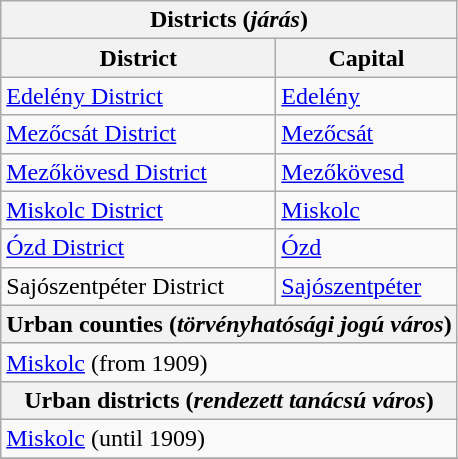<table class="wikitable">
<tr>
<th colspan=2>Districts (<em>járás</em>)</th>
</tr>
<tr>
<th>District</th>
<th>Capital</th>
</tr>
<tr>
<td><a href='#'>Edelény District</a></td>
<td><a href='#'>Edelény</a></td>
</tr>
<tr>
<td><a href='#'>Mezőcsát District</a></td>
<td><a href='#'>Mezőcsát</a></td>
</tr>
<tr>
<td><a href='#'>Mezőkövesd District</a></td>
<td><a href='#'>Mezőkövesd</a></td>
</tr>
<tr>
<td><a href='#'>Miskolc District</a></td>
<td><a href='#'>Miskolc</a></td>
</tr>
<tr>
<td><a href='#'>Ózd District</a></td>
<td><a href='#'>Ózd</a></td>
</tr>
<tr>
<td>Sajószentpéter District</td>
<td><a href='#'>Sajószentpéter</a></td>
</tr>
<tr>
<th colspan=2>Urban counties (<em>törvényhatósági jogú város</em>)</th>
</tr>
<tr>
<td colspan=2><a href='#'>Miskolc</a> (from 1909)</td>
</tr>
<tr>
<th colspan=2>Urban districts (<em>rendezett tanácsú város</em>)</th>
</tr>
<tr>
<td colspan=2><a href='#'>Miskolc</a> (until 1909)</td>
</tr>
<tr>
</tr>
</table>
